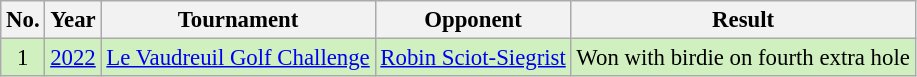<table class="wikitable" style="font-size:95%;">
<tr>
<th>No.</th>
<th>Year</th>
<th>Tournament</th>
<th>Opponent</th>
<th>Result</th>
</tr>
<tr style="background:#D0F0C0;">
<td align=center>1</td>
<td><a href='#'>2022</a></td>
<td><a href='#'>Le Vaudreuil Golf Challenge</a></td>
<td> <a href='#'>Robin Sciot-Siegrist</a></td>
<td>Won with birdie on fourth extra hole</td>
</tr>
</table>
